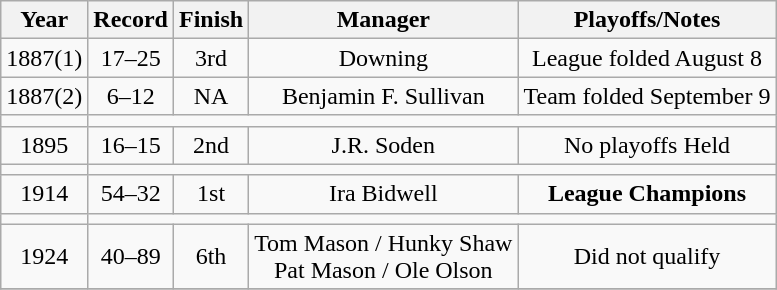<table class="wikitable" style="text-align:center">
<tr>
<th>Year</th>
<th>Record</th>
<th>Finish</th>
<th>Manager</th>
<th>Playoffs/Notes</th>
</tr>
<tr align=center>
<td>1887(1)</td>
<td>17–25</td>
<td>3rd</td>
<td>Downing</td>
<td>League folded August 8</td>
</tr>
<tr align=center>
<td>1887(2)</td>
<td>6–12</td>
<td>NA</td>
<td>Benjamin F. Sullivan</td>
<td>Team folded September 9</td>
</tr>
<tr align=center>
<td></td>
</tr>
<tr align=center>
<td>1895</td>
<td>16–15</td>
<td>2nd</td>
<td>J.R. Soden</td>
<td>No playoffs Held</td>
</tr>
<tr align=center>
<td></td>
</tr>
<tr align=center>
<td>1914</td>
<td>54–32</td>
<td>1st</td>
<td>Ira Bidwell</td>
<td><strong>League Champions</strong></td>
</tr>
<tr align=center>
<td></td>
</tr>
<tr align=center>
<td>1924</td>
<td>40–89</td>
<td>6th</td>
<td>Tom Mason / Hunky Shaw <br> Pat Mason / Ole Olson</td>
<td>Did not qualify</td>
</tr>
<tr align=center>
</tr>
</table>
